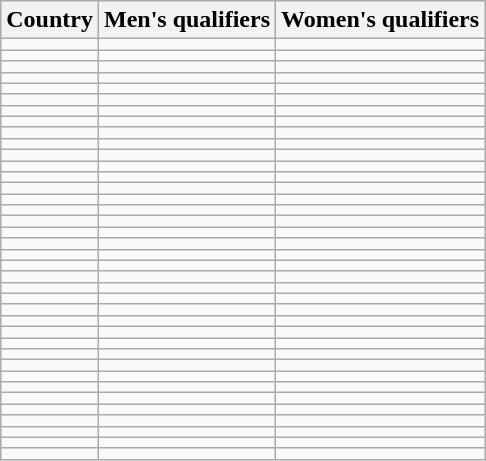<table class="wikitable">
<tr>
<th>Country</th>
<th>Men's qualifiers</th>
<th>Women's qualifiers</th>
</tr>
<tr>
<td></td>
<td></td>
<td></td>
</tr>
<tr>
<td></td>
<td></td>
<td></td>
</tr>
<tr>
<td></td>
<td></td>
<td></td>
</tr>
<tr>
<td></td>
<td></td>
<td></td>
</tr>
<tr>
<td></td>
<td></td>
<td></td>
</tr>
<tr>
<td></td>
<td></td>
<td></td>
</tr>
<tr>
<td></td>
<td></td>
<td></td>
</tr>
<tr>
<td></td>
<td></td>
<td></td>
</tr>
<tr>
<td></td>
<td></td>
<td></td>
</tr>
<tr>
<td></td>
<td></td>
<td></td>
</tr>
<tr>
<td></td>
<td></td>
<td></td>
</tr>
<tr>
<td></td>
<td></td>
<td></td>
</tr>
<tr>
<td></td>
<td></td>
<td></td>
</tr>
<tr>
<td></td>
<td></td>
<td></td>
</tr>
<tr>
<td></td>
<td></td>
<td></td>
</tr>
<tr>
<td></td>
<td></td>
<td></td>
</tr>
<tr>
<td></td>
<td></td>
<td></td>
</tr>
<tr>
<td></td>
<td></td>
<td></td>
</tr>
<tr>
<td></td>
<td></td>
<td></td>
</tr>
<tr>
<td></td>
<td></td>
<td></td>
</tr>
<tr>
<td></td>
<td></td>
<td></td>
</tr>
<tr>
<td></td>
<td></td>
<td></td>
</tr>
<tr>
<td></td>
<td></td>
<td></td>
</tr>
<tr>
<td></td>
<td></td>
<td></td>
</tr>
<tr>
<td></td>
<td></td>
<td></td>
</tr>
<tr>
<td></td>
<td></td>
<td></td>
</tr>
<tr>
<td></td>
<td></td>
<td></td>
</tr>
<tr>
<td></td>
<td></td>
<td></td>
</tr>
<tr>
<td></td>
<td></td>
<td></td>
</tr>
<tr>
<td></td>
<td></td>
<td></td>
</tr>
<tr>
<td></td>
<td></td>
<td></td>
</tr>
<tr>
<td></td>
<td></td>
<td></td>
</tr>
<tr>
<td></td>
<td></td>
<td></td>
</tr>
<tr>
<td></td>
<td></td>
<td></td>
</tr>
<tr>
<td></td>
<td></td>
<td></td>
</tr>
<tr>
<td></td>
<td></td>
<td></td>
</tr>
<tr>
<td></td>
<td></td>
<td></td>
</tr>
<tr>
<td></td>
<td></td>
<td></td>
</tr>
</table>
